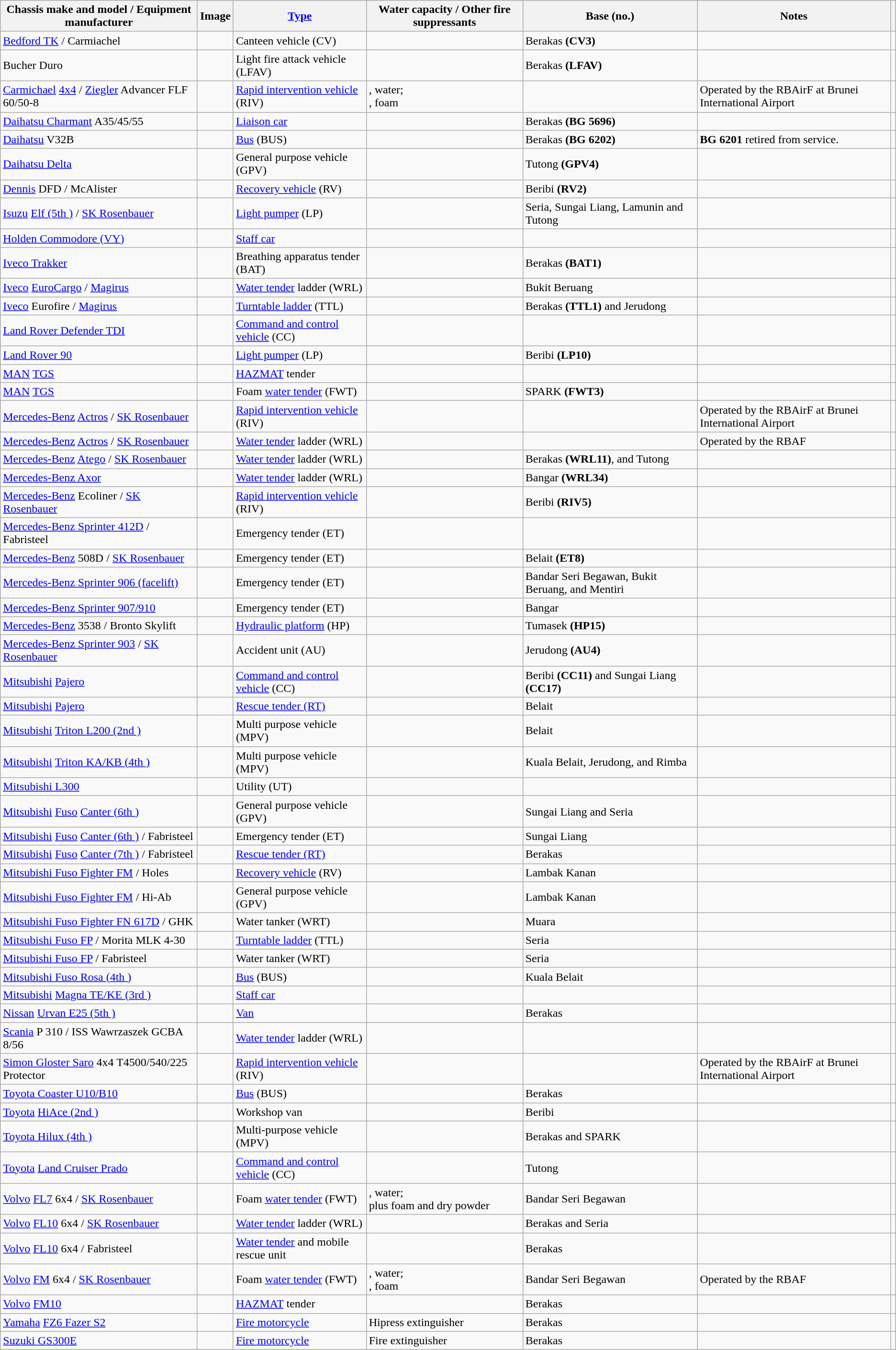<table class="wikitable sortable">
<tr>
<th>Chassis make and model / Equipment manufacturer</th>
<th>Image</th>
<th><a href='#'>Type</a></th>
<th>Water capacity / Other fire suppressants</th>
<th>Base (no.)</th>
<th>Notes</th>
<th></th>
</tr>
<tr>
<td><a href='#'>Bedford TK</a> / Carmiachel</td>
<td></td>
<td>Canteen vehicle (CV)</td>
<td></td>
<td>Berakas <strong>(CV3)</strong></td>
<td></td>
<td></td>
</tr>
<tr>
<td>Bucher Duro</td>
<td></td>
<td>Light fire attack vehicle (LFAV)</td>
<td></td>
<td>Berakas <strong>(LFAV)</strong></td>
<td></td>
<td></td>
</tr>
<tr>
<td><a href='#'>Carmichael</a> <a href='#'>4x4</a> / <a href='#'>Ziegler</a> Advancer FLF 60/50-8</td>
<td></td>
<td><a href='#'>Rapid intervention vehicle</a> (RIV)</td>
<td>, water;<br>, foam</td>
<td></td>
<td>Operated by the RBAirF at Brunei International Airport</td>
<td></td>
</tr>
<tr>
<td><a href='#'>Daihatsu Charmant</a> A35/45/55</td>
<td></td>
<td><a href='#'>Liaison car</a></td>
<td></td>
<td>Berakas <strong>(BG 5696)</strong></td>
<td></td>
<td></td>
</tr>
<tr>
<td><a href='#'>Daihatsu</a> V32B</td>
<td></td>
<td><a href='#'>Bus</a> (BUS)</td>
<td></td>
<td>Berakas <strong>(BG 6202)</strong></td>
<td><strong>BG 6201</strong> retired from service.</td>
<td></td>
</tr>
<tr>
<td><a href='#'>Daihatsu Delta</a></td>
<td></td>
<td>General purpose vehicle (GPV)</td>
<td></td>
<td>Tutong <strong>(GPV4)</strong></td>
<td></td>
<td></td>
</tr>
<tr>
<td><a href='#'>Dennis</a> DFD / McAlister</td>
<td></td>
<td><a href='#'>Recovery vehicle</a> (RV)</td>
<td></td>
<td>Beribi <strong>(RV2)</strong></td>
<td></td>
<td></td>
</tr>
<tr>
<td><a href='#'>Isuzu</a> <a href='#'>Elf (5th )</a> / <a href='#'>SK Rosenbauer</a></td>
<td></td>
<td><a href='#'>Light pumper</a> (LP)</td>
<td></td>
<td>Seria, Sungai Liang, Lamunin and Tutong</td>
<td></td>
<td></td>
</tr>
<tr>
<td><a href='#'>Holden Commodore (VY)</a></td>
<td></td>
<td><a href='#'>Staff car</a></td>
<td></td>
<td></td>
<td></td>
<td></td>
</tr>
<tr>
<td><a href='#'>Iveco Trakker</a></td>
<td></td>
<td>Breathing apparatus tender (BAT)</td>
<td></td>
<td>Berakas <strong>(BAT1)</strong></td>
<td></td>
<td></td>
</tr>
<tr>
<td><a href='#'>Iveco</a> <a href='#'>EuroCargo</a> / <a href='#'>Magirus</a></td>
<td></td>
<td><a href='#'>Water tender</a> ladder (WRL)</td>
<td></td>
<td>Bukit Beruang</td>
<td></td>
<td></td>
</tr>
<tr>
<td><a href='#'>Iveco</a> Eurofire / <a href='#'>Magirus</a></td>
<td></td>
<td><a href='#'>Turntable ladder</a> (TTL)</td>
<td></td>
<td>Berakas <strong>(TTL1)</strong> and Jerudong</td>
<td></td>
<td></td>
</tr>
<tr>
<td><a href='#'>Land Rover Defender TDI</a></td>
<td></td>
<td><a href='#'>Command and control vehicle</a> (CC)</td>
<td></td>
<td></td>
<td></td>
<td></td>
</tr>
<tr>
<td><a href='#'>Land Rover 90</a></td>
<td></td>
<td><a href='#'>Light pumper</a> (LP)</td>
<td></td>
<td>Beribi <strong>(LP10)</strong></td>
<td></td>
<td></td>
</tr>
<tr>
<td><a href='#'>MAN</a> <a href='#'>TGS</a></td>
<td></td>
<td><a href='#'>HAZMAT</a> tender</td>
<td></td>
<td></td>
<td></td>
<td></td>
</tr>
<tr>
<td><a href='#'>MAN</a> <a href='#'>TGS</a></td>
<td></td>
<td>Foam <a href='#'>water tender</a> (FWT)</td>
<td></td>
<td>SPARK <strong>(FWT3)</strong></td>
<td></td>
<td></td>
</tr>
<tr>
<td><a href='#'>Mercedes-Benz</a> <a href='#'>Actros</a> / <a href='#'>SK Rosenbauer</a></td>
<td></td>
<td><a href='#'>Rapid intervention vehicle</a> (RIV)</td>
<td></td>
<td></td>
<td>Operated by the RBAirF at Brunei International Airport</td>
<td></td>
</tr>
<tr>
<td><a href='#'>Mercedes-Benz</a> <a href='#'>Actros</a> / <a href='#'>SK Rosenbauer</a></td>
<td></td>
<td><a href='#'>Water tender</a> ladder (WRL)</td>
<td></td>
<td></td>
<td>Operated by the RBAF</td>
<td></td>
</tr>
<tr>
<td><a href='#'>Mercedes-Benz</a> <a href='#'>Atego</a> / <a href='#'>SK Rosenbauer</a></td>
<td></td>
<td><a href='#'>Water tender</a> ladder (WRL)</td>
<td></td>
<td>Berakas <strong>(WRL11)</strong>, and Tutong</td>
<td></td>
<td></td>
</tr>
<tr>
<td><a href='#'>Mercedes-Benz Axor</a></td>
<td></td>
<td><a href='#'>Water tender</a> ladder (WRL)</td>
<td></td>
<td>Bangar <strong>(WRL34)</strong></td>
<td></td>
<td></td>
</tr>
<tr>
<td><a href='#'>Mercedes-Benz</a> Ecoliner / <a href='#'>SK Rosenbauer</a></td>
<td></td>
<td><a href='#'>Rapid intervention vehicle</a> (RIV)</td>
<td></td>
<td>Beribi <strong>(RIV5)</strong></td>
<td></td>
<td></td>
</tr>
<tr>
<td><a href='#'>Mercedes-Benz Sprinter 412D</a> / Fabristeel</td>
<td></td>
<td>Emergency tender (ET)</td>
<td></td>
<td></td>
<td></td>
<td></td>
</tr>
<tr>
<td><a href='#'>Mercedes-Benz</a> 508D / <a href='#'>SK Rosenbauer</a></td>
<td></td>
<td>Emergency tender (ET)</td>
<td></td>
<td>Belait <strong>(ET8)</strong></td>
<td></td>
<td></td>
</tr>
<tr>
<td><a href='#'>Mercedes-Benz Sprinter 906 (facelift)</a></td>
<td></td>
<td>Emergency tender (ET)</td>
<td></td>
<td>Bandar Seri Begawan, Bukit Beruang, and Mentiri</td>
<td></td>
<td></td>
</tr>
<tr>
<td><a href='#'>Mercedes-Benz Sprinter 907/910</a></td>
<td></td>
<td>Emergency tender (ET)</td>
<td></td>
<td>Bangar</td>
<td></td>
<td></td>
</tr>
<tr>
<td><a href='#'>Mercedes-Benz</a> 3538 / Bronto Skylift</td>
<td></td>
<td><a href='#'>Hydraulic platform</a> (HP)</td>
<td></td>
<td>Tumasek <strong>(HP15)</strong></td>
<td></td>
<td></td>
</tr>
<tr>
<td><a href='#'>Mercedes-Benz Sprinter 903</a> / <a href='#'>SK Rosenbauer</a></td>
<td></td>
<td>Accident unit (AU)</td>
<td></td>
<td>Jerudong <strong>(AU4)</strong></td>
<td></td>
<td></td>
</tr>
<tr>
<td><a href='#'>Mitsubishi</a> <a href='#'>Pajero</a></td>
<td></td>
<td><a href='#'>Command and control vehicle</a> (CC)</td>
<td></td>
<td>Beribi <strong>(CC11)</strong> and Sungai Liang <strong>(CC17)</strong></td>
<td></td>
<td></td>
</tr>
<tr>
<td><a href='#'>Mitsubishi</a> <a href='#'>Pajero</a></td>
<td></td>
<td><a href='#'>Rescue tender (RT)</a></td>
<td></td>
<td>Belait</td>
<td></td>
<td></td>
</tr>
<tr>
<td><a href='#'>Mitsubishi</a> <a href='#'>Triton L200 (2nd )</a></td>
<td></td>
<td>Multi purpose vehicle (MPV)</td>
<td></td>
<td>Belait</td>
<td></td>
<td></td>
</tr>
<tr>
<td><a href='#'>Mitsubishi</a> <a href='#'>Triton KA/KB (4th )</a></td>
<td></td>
<td>Multi purpose vehicle (MPV)</td>
<td></td>
<td>Kuala Belait, Jerudong, and Rimba</td>
<td></td>
<td></td>
</tr>
<tr>
<td><a href='#'>Mitsubishi L300</a></td>
<td></td>
<td>Utility (UT)</td>
<td></td>
<td></td>
<td></td>
<td></td>
</tr>
<tr>
<td><a href='#'>Mitsubishi</a> <a href='#'>Fuso</a> <a href='#'>Canter (6th )</a></td>
<td></td>
<td>General purpose vehicle (GPV)</td>
<td></td>
<td>Sungai Liang and Seria</td>
<td></td>
<td></td>
</tr>
<tr>
<td><a href='#'>Mitsubishi</a> <a href='#'>Fuso</a> <a href='#'>Canter (6th )</a> / Fabristeel</td>
<td></td>
<td>Emergency tender (ET)</td>
<td></td>
<td>Sungai Liang</td>
<td></td>
<td></td>
</tr>
<tr>
<td><a href='#'>Mitsubishi</a> <a href='#'>Fuso</a> <a href='#'>Canter (7th )</a> / Fabristeel</td>
<td></td>
<td><a href='#'>Rescue tender (RT)</a></td>
<td></td>
<td>Berakas</td>
<td></td>
<td></td>
</tr>
<tr>
<td><a href='#'>Mitsubishi Fuso Fighter FM</a> / Holes</td>
<td></td>
<td><a href='#'>Recovery vehicle</a> (RV)</td>
<td></td>
<td>Lambak Kanan</td>
<td></td>
<td></td>
</tr>
<tr>
<td><a href='#'>Mitsubishi Fuso Fighter FM</a> / Hi-Ab</td>
<td></td>
<td>General purpose vehicle (GPV)</td>
<td></td>
<td>Lambak Kanan</td>
<td></td>
<td></td>
</tr>
<tr>
<td><a href='#'>Mitsubishi Fuso Fighter FN 617D</a> / GHK</td>
<td></td>
<td>Water tanker (WRT)</td>
<td></td>
<td>Muara</td>
<td></td>
<td></td>
</tr>
<tr>
<td><a href='#'>Mitsubishi Fuso FP</a> / Morita MLK 4-30</td>
<td></td>
<td><a href='#'>Turntable ladder</a> (TTL)</td>
<td></td>
<td>Seria</td>
<td></td>
<td></td>
</tr>
<tr>
<td><a href='#'>Mitsubishi Fuso FP</a> / Fabristeel</td>
<td></td>
<td>Water tanker (WRT)</td>
<td></td>
<td>Seria</td>
<td></td>
<td></td>
</tr>
<tr>
<td><a href='#'>Mitsubishi Fuso Rosa (4th )</a></td>
<td></td>
<td><a href='#'>Bus</a> (BUS)</td>
<td></td>
<td>Kuala Belait</td>
<td></td>
<td></td>
</tr>
<tr>
<td><a href='#'>Mitsubishi</a> <a href='#'>Magna TE/KE (3rd )</a></td>
<td></td>
<td><a href='#'>Staff car</a></td>
<td></td>
<td></td>
<td></td>
<td></td>
</tr>
<tr>
<td><a href='#'>Nissan</a> <a href='#'>Urvan E25 (5th )</a></td>
<td></td>
<td><a href='#'>Van</a></td>
<td></td>
<td>Berakas</td>
<td></td>
<td></td>
</tr>
<tr>
<td><a href='#'>Scania</a> P 310 / ISS Wawrzaszek GCBA 8/56</td>
<td></td>
<td><a href='#'>Water tender</a> ladder (WRL)</td>
<td></td>
<td></td>
<td></td>
<td></td>
</tr>
<tr>
<td><a href='#'>Simon Gloster Saro</a> 4x4 T4500/540/225 Protector</td>
<td></td>
<td><a href='#'>Rapid intervention vehicle</a> (RIV)</td>
<td></td>
<td></td>
<td>Operated by the RBAirF at Brunei International Airport</td>
<td></td>
</tr>
<tr>
<td><a href='#'>Toyota Coaster U10/B10</a></td>
<td></td>
<td><a href='#'>Bus</a> (BUS)</td>
<td></td>
<td>Berakas</td>
<td></td>
<td></td>
</tr>
<tr>
<td><a href='#'>Toyota</a> <a href='#'>HiAce (2nd )</a></td>
<td></td>
<td>Workshop van</td>
<td></td>
<td>Beribi</td>
<td></td>
<td></td>
</tr>
<tr>
<td><a href='#'>Toyota Hilux (4th )</a></td>
<td></td>
<td>Multi-purpose vehicle (MPV)</td>
<td></td>
<td>Berakas and SPARK</td>
<td></td>
<td></td>
</tr>
<tr>
<td><a href='#'>Toyota</a> <a href='#'>Land Cruiser Prado</a></td>
<td></td>
<td><a href='#'>Command and control vehicle</a> (CC)</td>
<td></td>
<td>Tutong</td>
<td></td>
<td></td>
</tr>
<tr>
<td><a href='#'>Volvo</a> <a href='#'>FL7</a> 6x4 / <a href='#'>SK Rosenbauer</a></td>
<td></td>
<td>Foam <a href='#'>water tender</a> (FWT)</td>
<td>, water;<br>plus foam and dry powder</td>
<td>Bandar Seri Begawan</td>
<td></td>
<td></td>
</tr>
<tr>
<td><a href='#'>Volvo</a> <a href='#'>FL10</a> 6x4 / <a href='#'>SK Rosenbauer</a></td>
<td></td>
<td><a href='#'>Water tender</a> ladder (WRL)</td>
<td></td>
<td>Berakas and Seria</td>
<td></td>
<td></td>
</tr>
<tr>
<td><a href='#'>Volvo</a> <a href='#'>FL10</a> 6x4 / Fabristeel</td>
<td></td>
<td><a href='#'>Water tender</a> and mobile rescue unit</td>
<td></td>
<td>Berakas</td>
<td></td>
<td></td>
</tr>
<tr>
<td><a href='#'>Volvo</a> <a href='#'>FM</a> 6x4 / <a href='#'>SK Rosenbauer</a></td>
<td></td>
<td>Foam <a href='#'>water tender</a> (FWT)</td>
<td>, water;<br>, foam</td>
<td>Bandar Seri Begawan</td>
<td>Operated by the RBAF</td>
<td></td>
</tr>
<tr>
<td><a href='#'>Volvo</a> <a href='#'>FM10</a></td>
<td></td>
<td><a href='#'>HAZMAT</a> tender</td>
<td></td>
<td>Berakas</td>
<td></td>
<td></td>
</tr>
<tr>
<td><a href='#'>Yamaha</a> <a href='#'>FZ6 Fazer S2</a></td>
<td></td>
<td><a href='#'>Fire motorcycle</a></td>
<td>Hipress extinguisher</td>
<td>Berakas</td>
<td></td>
<td></td>
</tr>
<tr>
<td><a href='#'>Suzuki GS300E</a></td>
<td></td>
<td><a href='#'>Fire motorcycle</a></td>
<td>Fire extinguisher</td>
<td>Berakas</td>
<td></td>
<td></td>
</tr>
</table>
